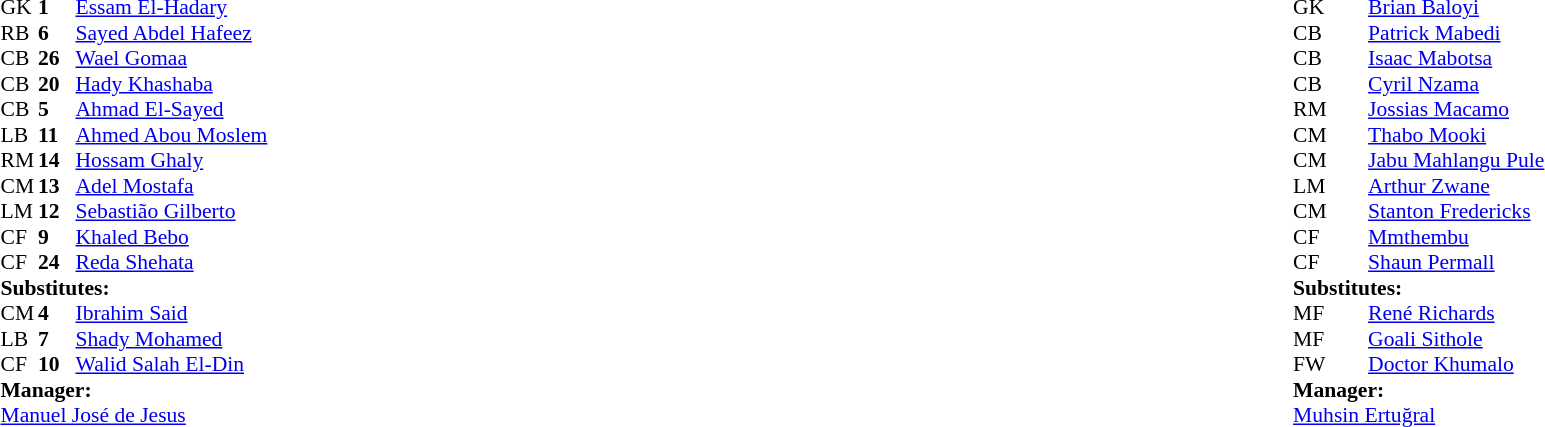<table width="100%">
<tr>
<td valign="top" width="50%"><br><table style="font-size: 90%" cellspacing="0" cellpadding="0">
<tr>
<th width=25></th>
<th width=25></th>
</tr>
<tr>
<td>GK</td>
<td><strong>1</strong></td>
<td> <a href='#'>Essam El-Hadary</a></td>
</tr>
<tr>
<td>RB</td>
<td><strong>6</strong></td>
<td> <a href='#'>Sayed Abdel Hafeez</a></td>
</tr>
<tr>
<td>CB</td>
<td><strong>26</strong></td>
<td> <a href='#'>Wael Gomaa</a></td>
</tr>
<tr>
<td>CB</td>
<td><strong>20</strong></td>
<td> <a href='#'>Hady Khashaba</a></td>
</tr>
<tr>
<td>CB</td>
<td><strong>5</strong></td>
<td> <a href='#'>Ahmad El-Sayed</a></td>
</tr>
<tr>
<td>LB</td>
<td><strong>11</strong></td>
<td> <a href='#'>Ahmed Abou Moslem</a></td>
<td></td>
<td></td>
</tr>
<tr>
<td>RM</td>
<td><strong>14</strong></td>
<td> <a href='#'>Hossam Ghaly</a></td>
<td></td>
</tr>
<tr>
<td>CM</td>
<td><strong>13</strong></td>
<td> <a href='#'>Adel Mostafa</a></td>
</tr>
<tr>
<td>LM</td>
<td><strong>12</strong></td>
<td> <a href='#'>Sebastião Gilberto</a></td>
<td></td>
<td></td>
</tr>
<tr>
<td>CF</td>
<td><strong>9</strong></td>
<td> <a href='#'>Khaled Bebo</a></td>
<td></td>
<td></td>
</tr>
<tr>
<td>CF</td>
<td><strong>24</strong></td>
<td> <a href='#'>Reda Shehata</a></td>
<td></td>
<td></td>
</tr>
<tr>
<td colspan=3><strong>Substitutes:</strong></td>
</tr>
<tr>
<td>CM</td>
<td><strong>4</strong></td>
<td> <a href='#'>Ibrahim Said</a></td>
<td></td>
<td></td>
</tr>
<tr>
<td>LB</td>
<td><strong>7</strong></td>
<td> <a href='#'>Shady Mohamed</a></td>
<td></td>
<td></td>
</tr>
<tr>
<td>CF</td>
<td><strong>10</strong></td>
<td> <a href='#'>Walid Salah El-Din</a></td>
<td></td>
<td></td>
</tr>
<tr>
<td colspan=3><strong>Manager:</strong></td>
</tr>
<tr>
<td colspan=4> <a href='#'>Manuel José de Jesus</a></td>
</tr>
</table>
</td>
<td valign="top"></td>
<td valign="top" width="50%"><br><table style="font-size: 90%" cellspacing="0" cellpadding="0" align=center>
<tr>
<th width=25></th>
<th width=25></th>
</tr>
<tr>
<td>GK</td>
<td><strong> </strong></td>
<td> <a href='#'>Brian Baloyi</a></td>
</tr>
<tr>
<td>CB</td>
<td><strong> </strong></td>
<td> <a href='#'>Patrick Mabedi</a></td>
</tr>
<tr>
<td>CB</td>
<td><strong> </strong></td>
<td> <a href='#'>Isaac Mabotsa</a></td>
<td></td>
</tr>
<tr>
<td>CB</td>
<td><strong> </strong></td>
<td> <a href='#'>Cyril Nzama</a></td>
<td></td>
</tr>
<tr>
<td>RM</td>
<td><strong> </strong></td>
<td> <a href='#'>Jossias Macamo</a></td>
<td></td>
<td></td>
</tr>
<tr>
<td>CM</td>
<td><strong> </strong></td>
<td> <a href='#'>Thabo Mooki</a></td>
</tr>
<tr>
<td>CM</td>
<td><strong> </strong></td>
<td> <a href='#'>Jabu Mahlangu Pule</a></td>
</tr>
<tr>
<td>LM</td>
<td><strong> </strong></td>
<td> <a href='#'>Arthur Zwane</a></td>
</tr>
<tr>
<td>CM</td>
<td><strong> </strong></td>
<td> <a href='#'>Stanton Fredericks</a></td>
<td></td>
<td></td>
</tr>
<tr>
<td>CF</td>
<td><strong> </strong></td>
<td> <a href='#'>Mmthembu</a></td>
</tr>
<tr>
<td>CF</td>
<td><strong> </strong></td>
<td> <a href='#'>Shaun Permall</a></td>
<td></td>
<td></td>
</tr>
<tr>
<td colspan=3><strong>Substitutes:</strong></td>
</tr>
<tr>
<td>MF</td>
<td><strong> </strong></td>
<td> <a href='#'>René Richards</a></td>
<td></td>
<td></td>
</tr>
<tr>
<td>MF</td>
<td><strong> </strong></td>
<td> <a href='#'>Goali Sithole</a></td>
<td></td>
<td></td>
</tr>
<tr>
<td>FW</td>
<td><strong> </strong></td>
<td> <a href='#'>Doctor Khumalo</a></td>
<td></td>
<td></td>
</tr>
<tr>
<td colspan=3><strong>Manager:</strong></td>
</tr>
<tr>
<td colspan=4> <a href='#'>Muhsin Ertuğral</a></td>
</tr>
</table>
</td>
</tr>
</table>
